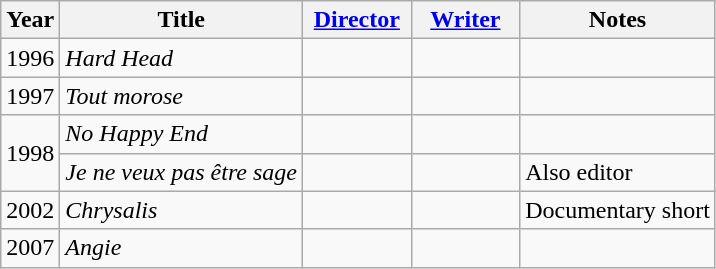<table class="wikitable">
<tr>
<th>Year</th>
<th>Title</th>
<th width=65><a href='#'>Director</a></th>
<th width=65><a href='#'>Writer</a></th>
<th>Notes</th>
</tr>
<tr>
<td>1996</td>
<td><em>Hard Head</em></td>
<td></td>
<td></td>
<td></td>
</tr>
<tr>
<td>1997</td>
<td><em>Tout morose</em></td>
<td></td>
<td></td>
<td></td>
</tr>
<tr>
<td rowspan="2">1998</td>
<td><em>No Happy End</em></td>
<td></td>
<td></td>
<td></td>
</tr>
<tr>
<td><em>Je ne veux pas être sage</em></td>
<td></td>
<td></td>
<td>Also editor</td>
</tr>
<tr>
<td>2002</td>
<td><em>Chrysalis</em></td>
<td></td>
<td></td>
<td>Documentary short</td>
</tr>
<tr>
<td>2007</td>
<td><em>Angie</em></td>
<td></td>
<td></td>
<td></td>
</tr>
</table>
